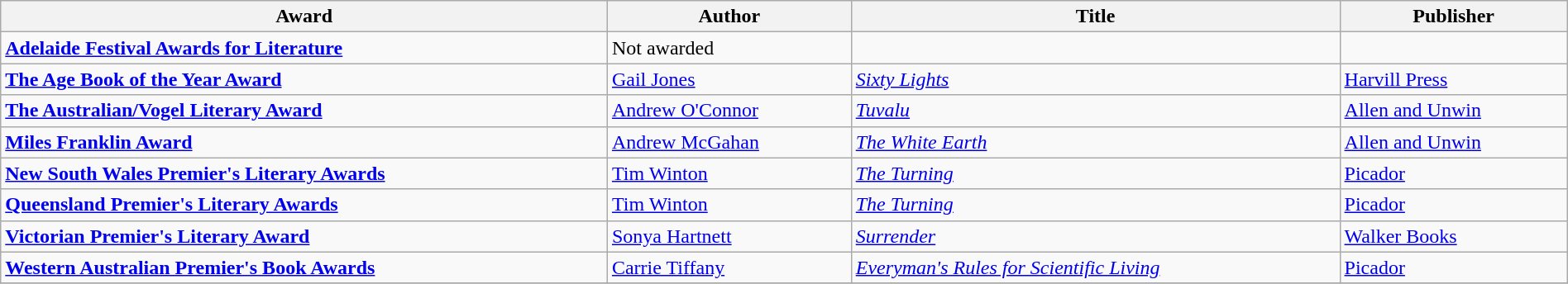<table class="wikitable" width=100%>
<tr>
<th>Award</th>
<th>Author</th>
<th>Title</th>
<th>Publisher</th>
</tr>
<tr>
<td><strong><a href='#'>Adelaide Festival Awards for Literature</a></strong></td>
<td>Not awarded</td>
<td></td>
<td></td>
</tr>
<tr>
<td><strong><a href='#'>The Age Book of the Year Award</a></strong></td>
<td><a href='#'>Gail Jones</a></td>
<td><em><a href='#'>Sixty Lights</a></em></td>
<td><a href='#'>Harvill Press</a></td>
</tr>
<tr>
<td><strong><a href='#'>The Australian/Vogel Literary Award</a></strong></td>
<td><a href='#'>Andrew O'Connor</a></td>
<td><em><a href='#'>Tuvalu</a></em></td>
<td><a href='#'>Allen and Unwin</a></td>
</tr>
<tr>
<td><strong><a href='#'>Miles Franklin Award</a></strong></td>
<td><a href='#'>Andrew McGahan</a></td>
<td><em><a href='#'>The White Earth</a></em></td>
<td><a href='#'>Allen and Unwin</a></td>
</tr>
<tr>
<td><strong><a href='#'>New South Wales Premier's Literary Awards</a></strong></td>
<td><a href='#'>Tim Winton</a></td>
<td><em><a href='#'>The Turning</a></em></td>
<td><a href='#'>Picador</a></td>
</tr>
<tr>
<td><strong><a href='#'>Queensland Premier's Literary Awards</a></strong></td>
<td><a href='#'>Tim Winton</a></td>
<td><em><a href='#'>The Turning</a></em></td>
<td><a href='#'>Picador</a></td>
</tr>
<tr>
<td><strong><a href='#'>Victorian Premier's Literary Award</a></strong></td>
<td><a href='#'>Sonya Hartnett</a></td>
<td><em><a href='#'>Surrender</a></em></td>
<td><a href='#'>Walker Books</a></td>
</tr>
<tr>
<td><strong><a href='#'>Western Australian Premier's Book Awards</a></strong></td>
<td><a href='#'>Carrie Tiffany</a></td>
<td><em><a href='#'>Everyman's Rules for Scientific Living</a></em></td>
<td><a href='#'>Picador</a></td>
</tr>
<tr>
</tr>
</table>
